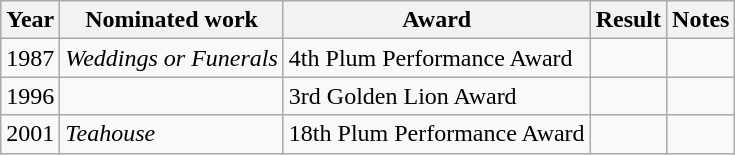<table class="wikitable">
<tr>
<th>Year</th>
<th>Nominated work</th>
<th>Award</th>
<th>Result</th>
<th>Notes</th>
</tr>
<tr>
<td>1987</td>
<td><em>Weddings or Funerals</em></td>
<td>4th Plum Performance Award</td>
<td></td>
<td></td>
</tr>
<tr>
<td>1996</td>
<td></td>
<td>3rd Golden Lion Award</td>
<td></td>
<td></td>
</tr>
<tr>
<td>2001</td>
<td><em>Teahouse</em></td>
<td>18th Plum Performance Award</td>
<td></td>
<td></td>
</tr>
</table>
